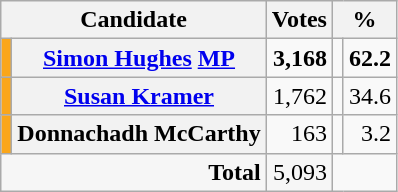<table class="wikitable">
<tr>
<th colspan="2">Candidate</th>
<th>Votes</th>
<th colspan="2">%</th>
</tr>
<tr>
<td style="background:#FAA61A;"></td>
<th><a href='#'>Simon Hughes</a> <a href='#'>MP</a></th>
<td style="text-align:right;"><strong>3,168</strong></td>
<td style="text-align:right;"></td>
<td style="text-align:right;"><strong>62.2</strong></td>
</tr>
<tr>
<td style="background:#FAA61A;"></td>
<th><a href='#'>Susan Kramer</a></th>
<td style="text-align:right;">1,762</td>
<td style="text-align:right;"></td>
<td style="text-align:right;">34.6</td>
</tr>
<tr>
<td style="background:#FAA61A;"></td>
<th>Donnachadh McCarthy</th>
<td style="text-align:right;">163</td>
<td style="text-align:right;"></td>
<td style="text-align:right;">3.2</td>
</tr>
<tr style="background:#f6f6f6; text-align:right;">
<td colspan="2"><strong>Total</strong></td>
<td>5,093</td>
</tr>
</table>
